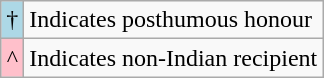<table class="wikitable">
<tr>
<td align=center style="background-color:lightblue">†</td>
<td>Indicates posthumous honour</td>
</tr>
<tr>
<td align=center style="background-color:pink">^</td>
<td>Indicates non-Indian recipient</td>
</tr>
</table>
